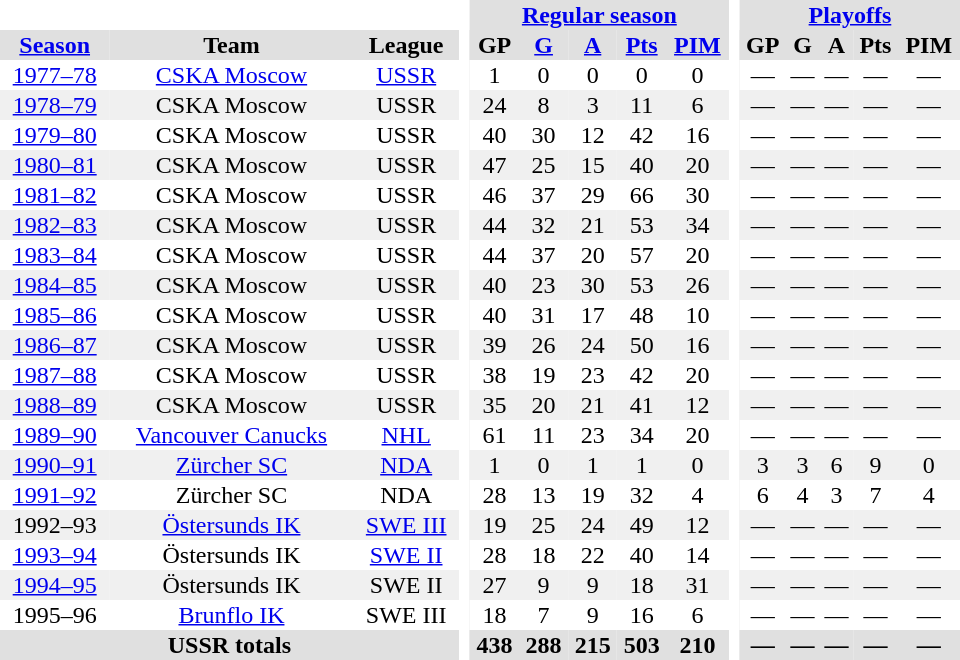<table border="0" cellpadding="1" cellspacing="0" style="text-align:center; width:40em;">
<tr style="background:#e0e0e0;">
<th colspan="3"  bgcolor="#ffffff"> </th>
<th rowspan="99" bgcolor="#ffffff"> </th>
<th colspan="5"><a href='#'>Regular season</a></th>
<th rowspan="99" bgcolor="#ffffff"> </th>
<th colspan="5"><a href='#'>Playoffs</a></th>
</tr>
<tr style="background:#e0e0e0;">
<th><a href='#'>Season</a></th>
<th>Team</th>
<th>League</th>
<th>GP</th>
<th><a href='#'>G</a></th>
<th><a href='#'>A</a></th>
<th><a href='#'>Pts</a></th>
<th><a href='#'>PIM</a></th>
<th>GP</th>
<th>G</th>
<th>A</th>
<th>Pts</th>
<th>PIM</th>
</tr>
<tr>
<td><a href='#'>1977–78</a></td>
<td><a href='#'>CSKA Moscow</a></td>
<td><a href='#'>USSR</a></td>
<td>1</td>
<td>0</td>
<td>0</td>
<td>0</td>
<td>0</td>
<td>—</td>
<td>—</td>
<td>—</td>
<td>—</td>
<td>—</td>
</tr>
<tr bgcolor="#f0f0f0">
<td><a href='#'>1978–79</a></td>
<td>CSKA Moscow</td>
<td>USSR</td>
<td>24</td>
<td>8</td>
<td>3</td>
<td>11</td>
<td>6</td>
<td>—</td>
<td>—</td>
<td>—</td>
<td>—</td>
<td>—</td>
</tr>
<tr>
<td><a href='#'>1979–80</a></td>
<td>CSKA Moscow</td>
<td>USSR</td>
<td>40</td>
<td>30</td>
<td>12</td>
<td>42</td>
<td>16</td>
<td>—</td>
<td>—</td>
<td>—</td>
<td>—</td>
<td>—</td>
</tr>
<tr bgcolor="#f0f0f0">
<td><a href='#'>1980–81</a></td>
<td>CSKA Moscow</td>
<td>USSR</td>
<td>47</td>
<td>25</td>
<td>15</td>
<td>40</td>
<td>20</td>
<td>—</td>
<td>—</td>
<td>—</td>
<td>—</td>
<td>—</td>
</tr>
<tr>
<td><a href='#'>1981–82</a></td>
<td>CSKA Moscow</td>
<td>USSR</td>
<td>46</td>
<td>37</td>
<td>29</td>
<td>66</td>
<td>30</td>
<td>—</td>
<td>—</td>
<td>—</td>
<td>—</td>
<td>—</td>
</tr>
<tr bgcolor="#f0f0f0">
<td><a href='#'>1982–83</a></td>
<td>CSKA Moscow</td>
<td>USSR</td>
<td>44</td>
<td>32</td>
<td>21</td>
<td>53</td>
<td>34</td>
<td>—</td>
<td>—</td>
<td>—</td>
<td>—</td>
<td>—</td>
</tr>
<tr>
<td><a href='#'>1983–84</a></td>
<td>CSKA Moscow</td>
<td>USSR</td>
<td>44</td>
<td>37</td>
<td>20</td>
<td>57</td>
<td>20</td>
<td>—</td>
<td>—</td>
<td>—</td>
<td>—</td>
<td>—</td>
</tr>
<tr bgcolor="#f0f0f0">
<td><a href='#'>1984–85</a></td>
<td>CSKA Moscow</td>
<td>USSR</td>
<td>40</td>
<td>23</td>
<td>30</td>
<td>53</td>
<td>26</td>
<td>—</td>
<td>—</td>
<td>—</td>
<td>—</td>
<td>—</td>
</tr>
<tr>
<td><a href='#'>1985–86</a></td>
<td>CSKA Moscow</td>
<td>USSR</td>
<td>40</td>
<td>31</td>
<td>17</td>
<td>48</td>
<td>10</td>
<td>—</td>
<td>—</td>
<td>—</td>
<td>—</td>
<td>—</td>
</tr>
<tr bgcolor="#f0f0f0">
<td><a href='#'>1986–87</a></td>
<td>CSKA Moscow</td>
<td>USSR</td>
<td>39</td>
<td>26</td>
<td>24</td>
<td>50</td>
<td>16</td>
<td>—</td>
<td>—</td>
<td>—</td>
<td>—</td>
<td>—</td>
</tr>
<tr>
<td><a href='#'>1987–88</a></td>
<td>CSKA Moscow</td>
<td>USSR</td>
<td>38</td>
<td>19</td>
<td>23</td>
<td>42</td>
<td>20</td>
<td>—</td>
<td>—</td>
<td>—</td>
<td>—</td>
<td>—</td>
</tr>
<tr bgcolor="#f0f0f0">
<td><a href='#'>1988–89</a></td>
<td>CSKA Moscow</td>
<td>USSR</td>
<td>35</td>
<td>20</td>
<td>21</td>
<td>41</td>
<td>12</td>
<td>—</td>
<td>—</td>
<td>—</td>
<td>—</td>
<td>—</td>
</tr>
<tr>
<td><a href='#'>1989–90</a></td>
<td><a href='#'>Vancouver Canucks</a></td>
<td><a href='#'>NHL</a></td>
<td>61</td>
<td>11</td>
<td>23</td>
<td>34</td>
<td>20</td>
<td>—</td>
<td>—</td>
<td>—</td>
<td>—</td>
<td>—</td>
</tr>
<tr bgcolor="#f0f0f0">
<td><a href='#'>1990–91</a></td>
<td><a href='#'>Zürcher SC</a></td>
<td><a href='#'>NDA</a></td>
<td>1</td>
<td>0</td>
<td>1</td>
<td>1</td>
<td>0</td>
<td>3</td>
<td>3</td>
<td>6</td>
<td>9</td>
<td>0</td>
</tr>
<tr>
<td><a href='#'>1991–92</a></td>
<td>Zürcher SC</td>
<td>NDA</td>
<td>28</td>
<td>13</td>
<td>19</td>
<td>32</td>
<td>4</td>
<td>6</td>
<td>4</td>
<td>3</td>
<td>7</td>
<td>4</td>
</tr>
<tr bgcolor="#f0f0f0">
<td>1992–93</td>
<td><a href='#'>Östersunds IK</a></td>
<td><a href='#'>SWE III</a></td>
<td>19</td>
<td>25</td>
<td>24</td>
<td>49</td>
<td>12</td>
<td>—</td>
<td>—</td>
<td>—</td>
<td>—</td>
<td>—</td>
</tr>
<tr>
<td><a href='#'>1993–94</a></td>
<td>Östersunds IK</td>
<td><a href='#'>SWE II</a></td>
<td>28</td>
<td>18</td>
<td>22</td>
<td>40</td>
<td>14</td>
<td>—</td>
<td>—</td>
<td>—</td>
<td>—</td>
<td>—</td>
</tr>
<tr bgcolor="#f0f0f0">
<td><a href='#'>1994–95</a></td>
<td>Östersunds IK</td>
<td>SWE II</td>
<td>27</td>
<td>9</td>
<td>9</td>
<td>18</td>
<td>31</td>
<td>—</td>
<td>—</td>
<td>—</td>
<td>—</td>
<td>—</td>
</tr>
<tr>
<td>1995–96</td>
<td><a href='#'>Brunflo IK</a></td>
<td>SWE III</td>
<td>18</td>
<td>7</td>
<td>9</td>
<td>16</td>
<td>6</td>
<td>—</td>
<td>—</td>
<td>—</td>
<td>—</td>
<td>—</td>
</tr>
<tr bgcolor="#e0e0e0">
<th colspan="3">USSR totals</th>
<th>438</th>
<th>288</th>
<th>215</th>
<th>503</th>
<th>210</th>
<th>—</th>
<th>—</th>
<th>—</th>
<th>—</th>
<th>—</th>
</tr>
</table>
